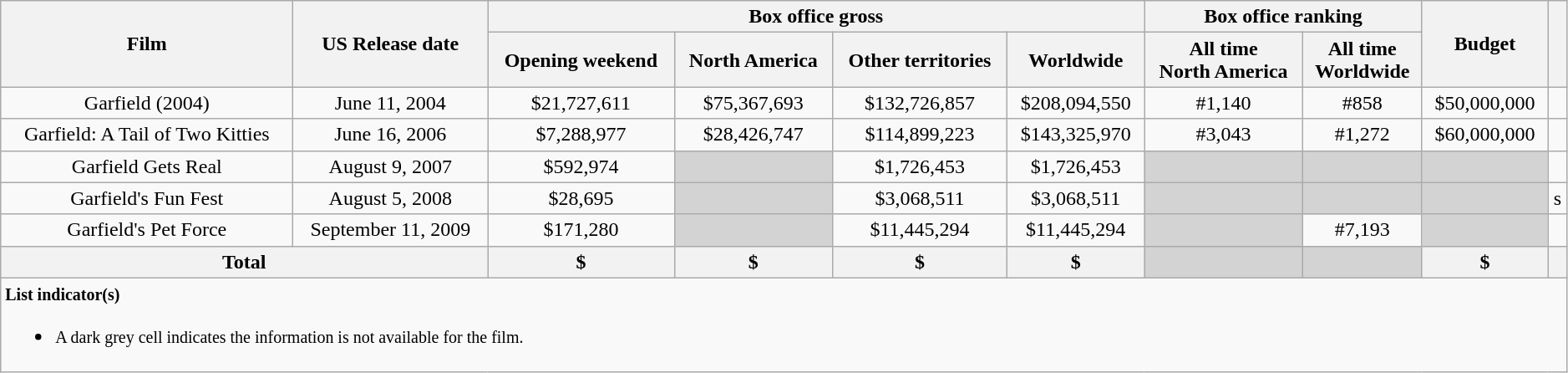<table class="wikitable sortable" width=99% border="1" style="text-align: center;">
<tr>
<th rowspan="2">Film</th>
<th rowspan="2">US Release date</th>
<th colspan="4">Box office gross</th>
<th colspan="2" text="wrap">Box office ranking</th>
<th rowspan="2">Budget</th>
<th rowspan="2"></th>
</tr>
<tr>
<th>Opening weekend</th>
<th>North America</th>
<th>Other territories</th>
<th>Worldwide</th>
<th>All time <br>North America</th>
<th>All time <br>Worldwide</th>
</tr>
<tr>
<td>Garfield (2004)</td>
<td>June 11, 2004</td>
<td>$21,727,611</td>
<td>$75,367,693</td>
<td>$132,726,857</td>
<td>$208,094,550</td>
<td>#1,140</td>
<td>#858</td>
<td>$50,000,000</td>
<td></td>
</tr>
<tr>
<td>Garfield: A Tail of Two Kitties</td>
<td>June 16, 2006</td>
<td>$7,288,977</td>
<td>$28,426,747</td>
<td>$114,899,223</td>
<td>$143,325,970</td>
<td>#3,043</td>
<td>#1,272</td>
<td>$60,000,000</td>
<td></td>
</tr>
<tr>
<td>Garfield Gets Real</td>
<td>August 9, 2007</td>
<td>$592,974</td>
<td style="background:#d3d3d3;"></td>
<td>$1,726,453</td>
<td>$1,726,453</td>
<td style="background:#d3d3d3;"></td>
<td style="background:#d3d3d3;"></td>
<td style="background:#d3d3d3;"></td>
<td></td>
</tr>
<tr>
<td>Garfield's Fun Fest</td>
<td>August 5, 2008</td>
<td>$28,695</td>
<td style="background:#d3d3d3;"></td>
<td>$3,068,511</td>
<td>$3,068,511</td>
<td style="background:#d3d3d3;"></td>
<td style="background:#d3d3d3;"></td>
<td style="background:#d3d3d3;"></td>
<td>s</td>
</tr>
<tr>
<td>Garfield's Pet Force</td>
<td>September 11, 2009</td>
<td>$171,280</td>
<td style="background:#d3d3d3;"></td>
<td>$11,445,294</td>
<td>$11,445,294</td>
<td style="background:#d3d3d3;"></td>
<td>#7,193</td>
<td style="background:#d3d3d3;"></td>
<td></td>
</tr>
<tr>
<th colspan=2>Total</th>
<th>$</th>
<th>$</th>
<th>$</th>
<th>$</th>
<td style="background:#d3d3d3;"></td>
<td style="background:#d3d3d3;"></td>
<th colspan=1>$</th>
<th></th>
</tr>
<tr>
<td colspan="10" style="text-align:left;"><small><strong>List indicator(s)</strong></small><br><ul><li><small>A dark grey cell indicates the information is not available for the film.</small></li></ul></td>
</tr>
</table>
